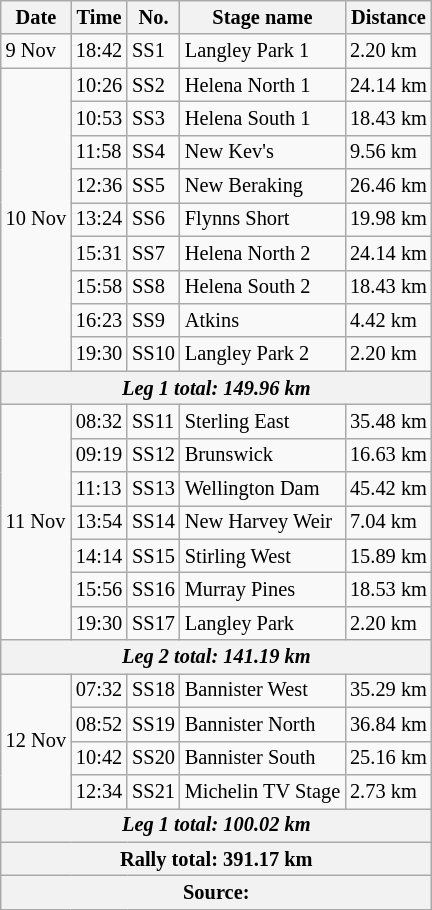<table class="wikitable" style="font-size: 85%;">
<tr>
<th>Date</th>
<th>Time</th>
<th>No.</th>
<th>Stage name</th>
<th>Distance</th>
</tr>
<tr>
<td>9 Nov</td>
<td>18:42</td>
<td>SS1</td>
<td>Langley Park 1</td>
<td>2.20 km</td>
</tr>
<tr>
<td rowspan="9">10 Nov</td>
<td>10:26</td>
<td>SS2</td>
<td>Helena North 1</td>
<td>24.14 km</td>
</tr>
<tr>
<td>10:53</td>
<td>SS3</td>
<td>Helena South 1</td>
<td>18.43 km</td>
</tr>
<tr>
<td>11:58</td>
<td>SS4</td>
<td>New Kev's</td>
<td>9.56 km</td>
</tr>
<tr>
<td>12:36</td>
<td>SS5</td>
<td>New Beraking</td>
<td>26.46 km</td>
</tr>
<tr>
<td>13:24</td>
<td>SS6</td>
<td>Flynns Short</td>
<td>19.98 km</td>
</tr>
<tr>
<td>15:31</td>
<td>SS7</td>
<td>Helena North 2</td>
<td>24.14 km</td>
</tr>
<tr>
<td>15:58</td>
<td>SS8</td>
<td>Helena South 2</td>
<td>18.43 km</td>
</tr>
<tr>
<td>16:23</td>
<td>SS9</td>
<td>Atkins</td>
<td>4.42 km</td>
</tr>
<tr>
<td>19:30</td>
<td>SS10</td>
<td>Langley Park 2</td>
<td>2.20 km</td>
</tr>
<tr>
<th colspan="5"><em>Leg 1 total: 149.96 km</em></th>
</tr>
<tr>
<td rowspan="7">11 Nov</td>
<td>08:32</td>
<td>SS11</td>
<td>Sterling East</td>
<td>35.48 km</td>
</tr>
<tr>
<td>09:19</td>
<td>SS12</td>
<td>Brunswick</td>
<td>16.63 km</td>
</tr>
<tr>
<td>11:13</td>
<td>SS13</td>
<td>Wellington Dam</td>
<td>45.42 km</td>
</tr>
<tr>
<td>13:54</td>
<td>SS14</td>
<td>New Harvey Weir</td>
<td>7.04 km</td>
</tr>
<tr>
<td>14:14</td>
<td>SS15</td>
<td>Stirling West</td>
<td>15.89 km</td>
</tr>
<tr>
<td>15:56</td>
<td>SS16</td>
<td>Murray Pines</td>
<td>18.53 km</td>
</tr>
<tr>
<td>19:30</td>
<td>SS17</td>
<td>Langley Park</td>
<td>2.20 km</td>
</tr>
<tr>
<th colspan="5"><em>Leg 2 total: 141.19 km</em></th>
</tr>
<tr>
<td rowspan="4">12 Nov</td>
<td>07:32</td>
<td>SS18</td>
<td>Bannister West</td>
<td>35.29 km</td>
</tr>
<tr>
<td>08:52</td>
<td>SS19</td>
<td>Bannister North</td>
<td>36.84 km</td>
</tr>
<tr>
<td>10:42</td>
<td>SS20</td>
<td>Bannister South</td>
<td>25.16 km</td>
</tr>
<tr>
<td>12:34</td>
<td>SS21</td>
<td>Michelin TV Stage</td>
<td>2.73 km</td>
</tr>
<tr>
<th colspan="5"><em>Leg 1 total: 100.02 km</em></th>
</tr>
<tr>
<th colspan="5">Rally total: 391.17 km</th>
</tr>
<tr>
<th colspan="5">Source:</th>
</tr>
</table>
